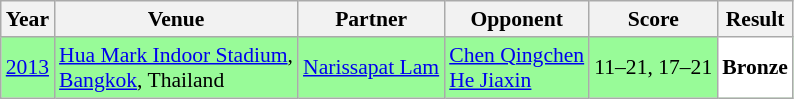<table class="sortable wikitable" style="font-size: 90%;">
<tr>
<th>Year</th>
<th>Venue</th>
<th>Partner</th>
<th>Opponent</th>
<th>Score</th>
<th>Result</th>
</tr>
<tr style="background:#98FB98">
<td align="center"><a href='#'>2013</a></td>
<td align="left"><a href='#'>Hua Mark Indoor Stadium</a>,<br><a href='#'>Bangkok</a>, Thailand</td>
<td align="left"> <a href='#'>Narissapat Lam</a></td>
<td align="left"> <a href='#'>Chen Qingchen</a><br> <a href='#'>He Jiaxin</a></td>
<td align="left">11–21, 17–21</td>
<td style="text-align:left; background:white"> <strong>Bronze</strong></td>
</tr>
</table>
